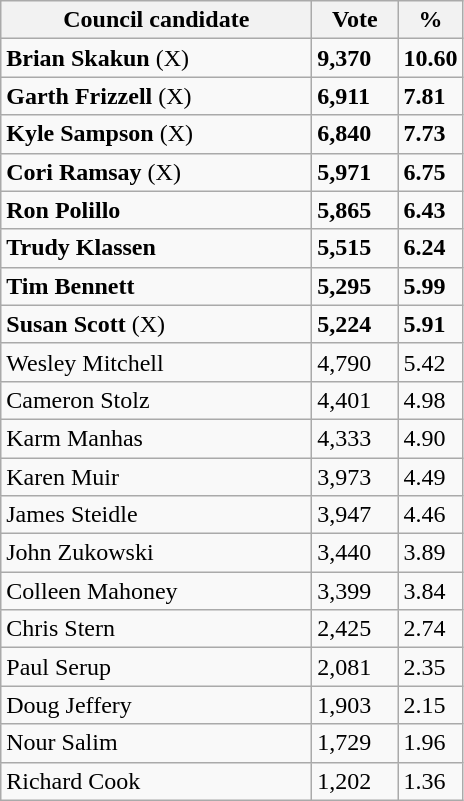<table class="wikitable">
<tr>
<th width="200px">Council candidate</th>
<th width="50px">Vote</th>
<th width="30px">%</th>
</tr>
<tr>
<td><strong>Brian Skakun</strong> (X) </td>
<td><strong>9,370</strong></td>
<td><strong>10.60</strong></td>
</tr>
<tr>
<td><strong>Garth Frizzell</strong> (X) </td>
<td><strong>6,911</strong></td>
<td><strong>7.81</strong></td>
</tr>
<tr>
<td><strong>Kyle Sampson</strong> (X) </td>
<td><strong>6,840</strong></td>
<td><strong>7.73</strong></td>
</tr>
<tr>
<td><strong>Cori Ramsay</strong> (X) </td>
<td><strong>5,971</strong></td>
<td><strong>6.75</strong></td>
</tr>
<tr>
<td><strong>Ron Polillo</strong> </td>
<td><strong>5,865</strong></td>
<td><strong>6.43</strong></td>
</tr>
<tr>
<td><strong>Trudy Klassen</strong> </td>
<td><strong>5,515</strong></td>
<td><strong>6.24</strong></td>
</tr>
<tr>
<td><strong>Tim Bennett</strong> </td>
<td><strong>5,295</strong></td>
<td><strong>5.99</strong></td>
</tr>
<tr>
<td><strong>Susan Scott</strong> (X) </td>
<td><strong>5,224</strong></td>
<td><strong>5.91</strong></td>
</tr>
<tr>
<td>Wesley Mitchell</td>
<td>4,790</td>
<td>5.42</td>
</tr>
<tr>
<td>Cameron Stolz</td>
<td>4,401</td>
<td>4.98</td>
</tr>
<tr>
<td>Karm Manhas</td>
<td>4,333</td>
<td>4.90</td>
</tr>
<tr>
<td>Karen Muir</td>
<td>3,973</td>
<td>4.49</td>
</tr>
<tr>
<td>James Steidle</td>
<td>3,947</td>
<td>4.46</td>
</tr>
<tr>
<td>John Zukowski</td>
<td>3,440</td>
<td>3.89</td>
</tr>
<tr>
<td>Colleen Mahoney</td>
<td>3,399</td>
<td>3.84</td>
</tr>
<tr>
<td>Chris Stern</td>
<td>2,425</td>
<td>2.74</td>
</tr>
<tr>
<td>Paul Serup</td>
<td>2,081</td>
<td>2.35</td>
</tr>
<tr>
<td>Doug Jeffery</td>
<td>1,903</td>
<td>2.15</td>
</tr>
<tr>
<td>Nour Salim</td>
<td>1,729</td>
<td>1.96</td>
</tr>
<tr>
<td>Richard Cook</td>
<td>1,202</td>
<td>1.36</td>
</tr>
</table>
